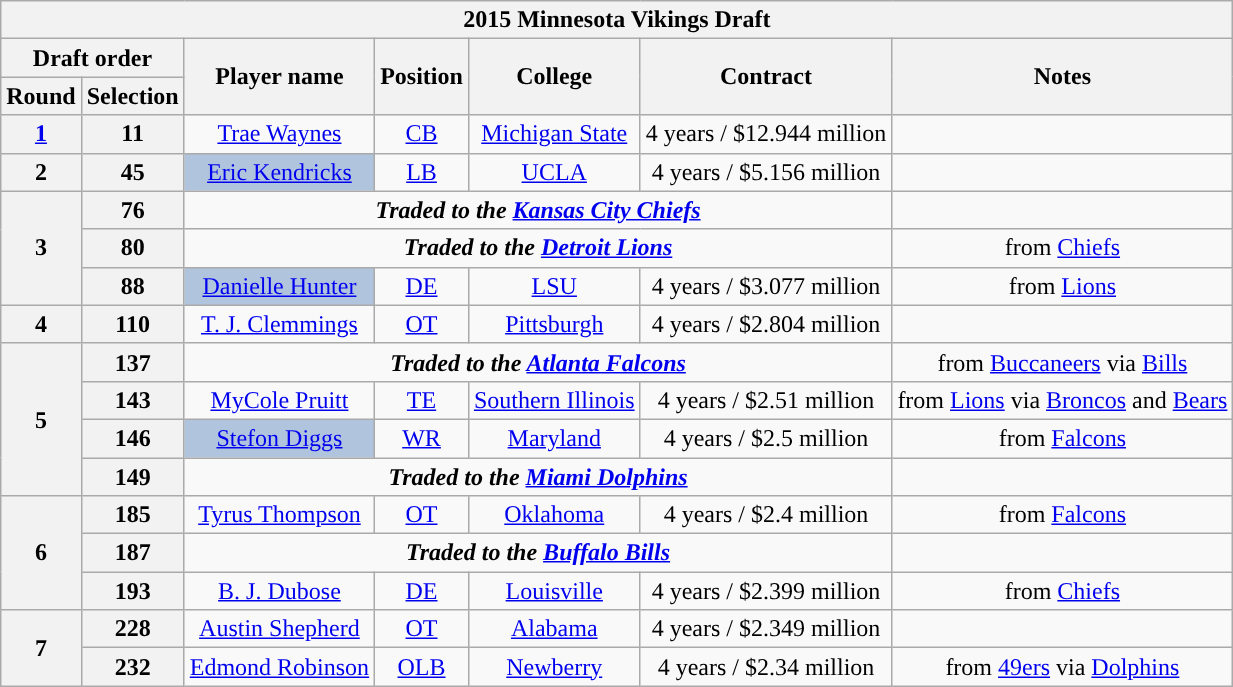<table class="wikitable" style="text-align:center">
<tr>
<th colspan="8">2015 Minnesota Vikings Draft</th>
</tr>
<tr>
<th colspan="2">Draft order</th>
<th rowspan="2">Player name</th>
<th rowspan="2">Position</th>
<th rowspan="2">College</th>
<th rowspan="2">Contract</th>
<th rowspan="2">Notes</th>
</tr>
<tr>
<th>Round</th>
<th>Selection</th>
</tr>
<tr>
<th><a href='#'>1</a></th>
<th>11</th>
<td><a href='#'>Trae Waynes</a></td>
<td><a href='#'>CB</a></td>
<td><a href='#'>Michigan State</a></td>
<td>4 years / $12.944 million</td>
<td></td>
</tr>
<tr>
<th>2</th>
<th>45</th>
<td bgcolor=lightsteelblue><a href='#'>Eric Kendricks</a></td>
<td><a href='#'>LB</a></td>
<td><a href='#'>UCLA</a></td>
<td>4 years / $5.156 million</td>
<td></td>
</tr>
<tr>
<th rowspan="3">3</th>
<th>76</th>
<td colspan="4"><strong><em>Traded to the <a href='#'>Kansas City Chiefs</a></em></strong></td>
<td></td>
</tr>
<tr>
<th>80</th>
<td colspan="4"><strong><em>Traded to the <a href='#'>Detroit Lions</a></em></strong></td>
<td>from <a href='#'>Chiefs</a></td>
</tr>
<tr>
<th>88</th>
<td bgcolor=lightsteelblue><a href='#'>Danielle Hunter</a></td>
<td><a href='#'>DE</a></td>
<td><a href='#'>LSU</a></td>
<td>4 years / $3.077 million</td>
<td>from <a href='#'>Lions</a></td>
</tr>
<tr>
<th>4</th>
<th>110</th>
<td><a href='#'>T. J. Clemmings</a></td>
<td><a href='#'>OT</a></td>
<td><a href='#'>Pittsburgh</a></td>
<td>4 years / $2.804 million</td>
<td></td>
</tr>
<tr>
<th rowspan="4">5</th>
<th>137</th>
<td colspan="4"><strong><em>Traded to the <a href='#'>Atlanta Falcons</a></em></strong></td>
<td>from <a href='#'>Buccaneers</a> via <a href='#'>Bills</a></td>
</tr>
<tr>
<th>143</th>
<td><a href='#'>MyCole Pruitt</a></td>
<td><a href='#'>TE</a></td>
<td><a href='#'>Southern Illinois</a></td>
<td>4 years / $2.51 million</td>
<td>from <a href='#'>Lions</a> via <a href='#'>Broncos</a> and <a href='#'>Bears</a></td>
</tr>
<tr>
<th>146</th>
<td bgcolor=lightsteelblue><a href='#'>Stefon Diggs</a></td>
<td><a href='#'>WR</a></td>
<td><a href='#'>Maryland</a></td>
<td>4 years / $2.5 million</td>
<td>from <a href='#'>Falcons</a></td>
</tr>
<tr>
<th>149</th>
<td colspan="4"><strong><em>Traded to the <a href='#'>Miami Dolphins</a></em></strong></td>
<td></td>
</tr>
<tr>
<th rowspan="3">6</th>
<th>185</th>
<td><a href='#'>Tyrus Thompson</a></td>
<td><a href='#'>OT</a></td>
<td><a href='#'>Oklahoma</a></td>
<td>4 years / $2.4 million</td>
<td>from <a href='#'>Falcons</a></td>
</tr>
<tr>
<th>187</th>
<td colspan="4"><strong><em>Traded to the <a href='#'>Buffalo Bills</a></em></strong></td>
<td></td>
</tr>
<tr>
<th>193</th>
<td><a href='#'>B. J. Dubose</a></td>
<td><a href='#'>DE</a></td>
<td><a href='#'>Louisville</a></td>
<td>4 years / $2.399 million</td>
<td>from <a href='#'>Chiefs</a></td>
</tr>
<tr>
<th rowspan="2">7</th>
<th>228</th>
<td><a href='#'>Austin Shepherd</a></td>
<td><a href='#'>OT</a></td>
<td><a href='#'>Alabama</a></td>
<td>4 years / $2.349 million</td>
<td></td>
</tr>
<tr>
<th>232</th>
<td><a href='#'>Edmond Robinson</a></td>
<td><a href='#'>OLB</a></td>
<td><a href='#'>Newberry</a></td>
<td>4 years / $2.34 million</td>
<td>from <a href='#'>49ers</a> via <a href='#'>Dolphins</a></td>
</tr>
</table>
